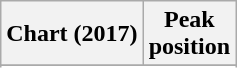<table class="wikitable sortable plainrowheaders" style="text-align:center">
<tr>
<th scope="col">Chart (2017)</th>
<th scope="col">Peak<br> position</th>
</tr>
<tr>
</tr>
<tr>
</tr>
<tr>
</tr>
<tr>
</tr>
<tr>
</tr>
<tr>
</tr>
<tr>
</tr>
</table>
